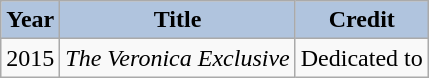<table class="wikitable">
<tr>
<th style="background:#B0C4DE;">Year</th>
<th style="background:#B0C4DE;">Title</th>
<th style="background:#B0C4DE;">Credit</th>
</tr>
<tr>
<td>2015</td>
<td><em>The Veronica Exclusive</em></td>
<td>Dedicated to</td>
</tr>
</table>
